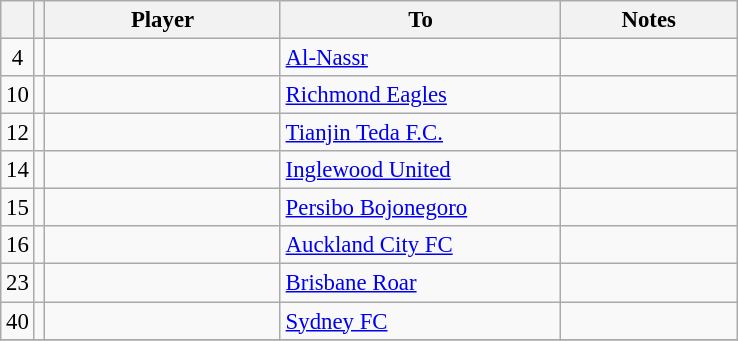<table class="wikitable sortable" style="text-align:center; font-size:95%;">
<tr>
<th></th>
<th></th>
<th width=150>Player</th>
<th width=180>To</th>
<th width=110>Notes</th>
</tr>
<tr>
<td>4</td>
<td></td>
<td align=left> </td>
<td align=left> <a href='#'>Al-Nassr</a></td>
<td></td>
</tr>
<tr>
<td>10</td>
<td></td>
<td align=left> </td>
<td align=left> <a href='#'>Richmond Eagles</a></td>
<td></td>
</tr>
<tr>
<td>12</td>
<td></td>
<td align=left> </td>
<td align=left> <a href='#'>Tianjin Teda F.C.</a></td>
<td></td>
</tr>
<tr>
<td>14</td>
<td></td>
<td align=left> </td>
<td align=left> <a href='#'>Inglewood United</a></td>
<td></td>
</tr>
<tr>
<td>15</td>
<td></td>
<td align=left> </td>
<td align=left> <a href='#'>Persibo Bojonegoro</a></td>
<td></td>
</tr>
<tr>
<td>16</td>
<td></td>
<td align=left> </td>
<td align=left> <a href='#'>Auckland City FC</a></td>
<td></td>
</tr>
<tr>
<td>23</td>
<td></td>
<td align=left> </td>
<td align=left> <a href='#'>Brisbane Roar</a></td>
<td></td>
</tr>
<tr>
<td>40</td>
<td></td>
<td align=left> </td>
<td align=left> <a href='#'>Sydney FC</a></td>
<td></td>
</tr>
<tr>
</tr>
</table>
